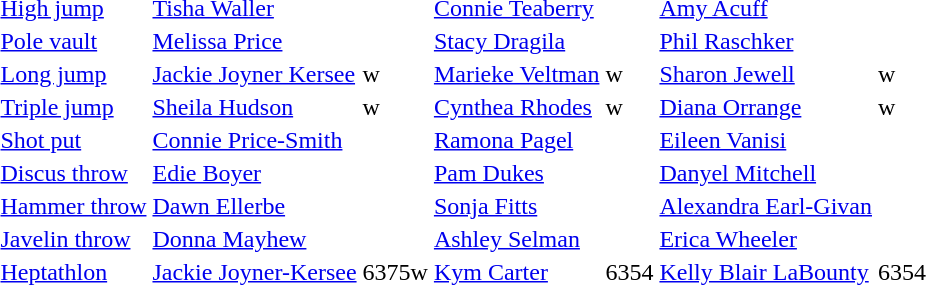<table>
<tr>
<td><a href='#'>High jump</a></td>
<td><a href='#'>Tisha Waller</a></td>
<td></td>
<td><a href='#'>Connie Teaberry</a></td>
<td></td>
<td><a href='#'>Amy Acuff</a></td>
<td></td>
</tr>
<tr>
<td><a href='#'>Pole vault</a></td>
<td><a href='#'>Melissa Price</a></td>
<td></td>
<td><a href='#'>Stacy Dragila</a></td>
<td></td>
<td><a href='#'>Phil Raschker</a></td>
<td></td>
</tr>
<tr>
<td><a href='#'>Long jump</a></td>
<td><a href='#'>Jackie Joyner Kersee</a></td>
<td>w</td>
<td><a href='#'>Marieke Veltman</a></td>
<td>w</td>
<td><a href='#'>Sharon Jewell</a></td>
<td>w</td>
</tr>
<tr>
<td><a href='#'>Triple jump</a></td>
<td><a href='#'>Sheila Hudson</a></td>
<td>w</td>
<td><a href='#'>Cynthea Rhodes</a></td>
<td>w</td>
<td><a href='#'>Diana Orrange</a></td>
<td>w</td>
</tr>
<tr>
<td><a href='#'>Shot put</a></td>
<td><a href='#'>Connie Price-Smith</a></td>
<td></td>
<td><a href='#'>Ramona Pagel</a></td>
<td></td>
<td><a href='#'>Eileen Vanisi</a></td>
<td></td>
</tr>
<tr>
<td><a href='#'>Discus throw</a></td>
<td><a href='#'>Edie Boyer</a></td>
<td></td>
<td><a href='#'>Pam Dukes</a></td>
<td></td>
<td><a href='#'>Danyel Mitchell</a></td>
<td></td>
</tr>
<tr>
<td><a href='#'>Hammer throw</a></td>
<td><a href='#'>Dawn Ellerbe</a></td>
<td></td>
<td><a href='#'>Sonja Fitts</a></td>
<td></td>
<td><a href='#'>Alexandra Earl-Givan</a></td>
<td></td>
</tr>
<tr>
<td><a href='#'>Javelin throw</a></td>
<td><a href='#'>Donna Mayhew</a></td>
<td></td>
<td><a href='#'>Ashley Selman</a></td>
<td></td>
<td><a href='#'>Erica Wheeler</a></td>
<td></td>
</tr>
<tr>
<td><a href='#'>Heptathlon</a></td>
<td><a href='#'>Jackie Joyner-Kersee</a></td>
<td>6375w</td>
<td><a href='#'>Kym Carter</a></td>
<td>6354</td>
<td><a href='#'>Kelly Blair LaBounty</a></td>
<td>6354</td>
</tr>
</table>
